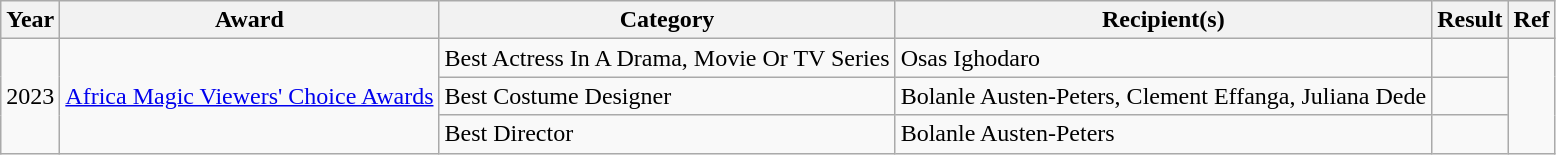<table class="wikitable">
<tr>
<th>Year</th>
<th>Award</th>
<th>Category</th>
<th>Recipient(s)</th>
<th>Result</th>
<th>Ref</th>
</tr>
<tr>
<td rowspan="3">2023</td>
<td rowspan="3"><a href='#'>Africa Magic Viewers' Choice Awards</a></td>
<td>Best Actress In A Drama, Movie Or TV Series</td>
<td>Osas Ighodaro</td>
<td></td>
<td rowspan="3"></td>
</tr>
<tr>
<td>Best Costume Designer</td>
<td>Bolanle Austen-Peters, Clement Effanga, Juliana Dede</td>
<td></td>
</tr>
<tr>
<td>Best Director</td>
<td>Bolanle Austen-Peters</td>
<td></td>
</tr>
</table>
